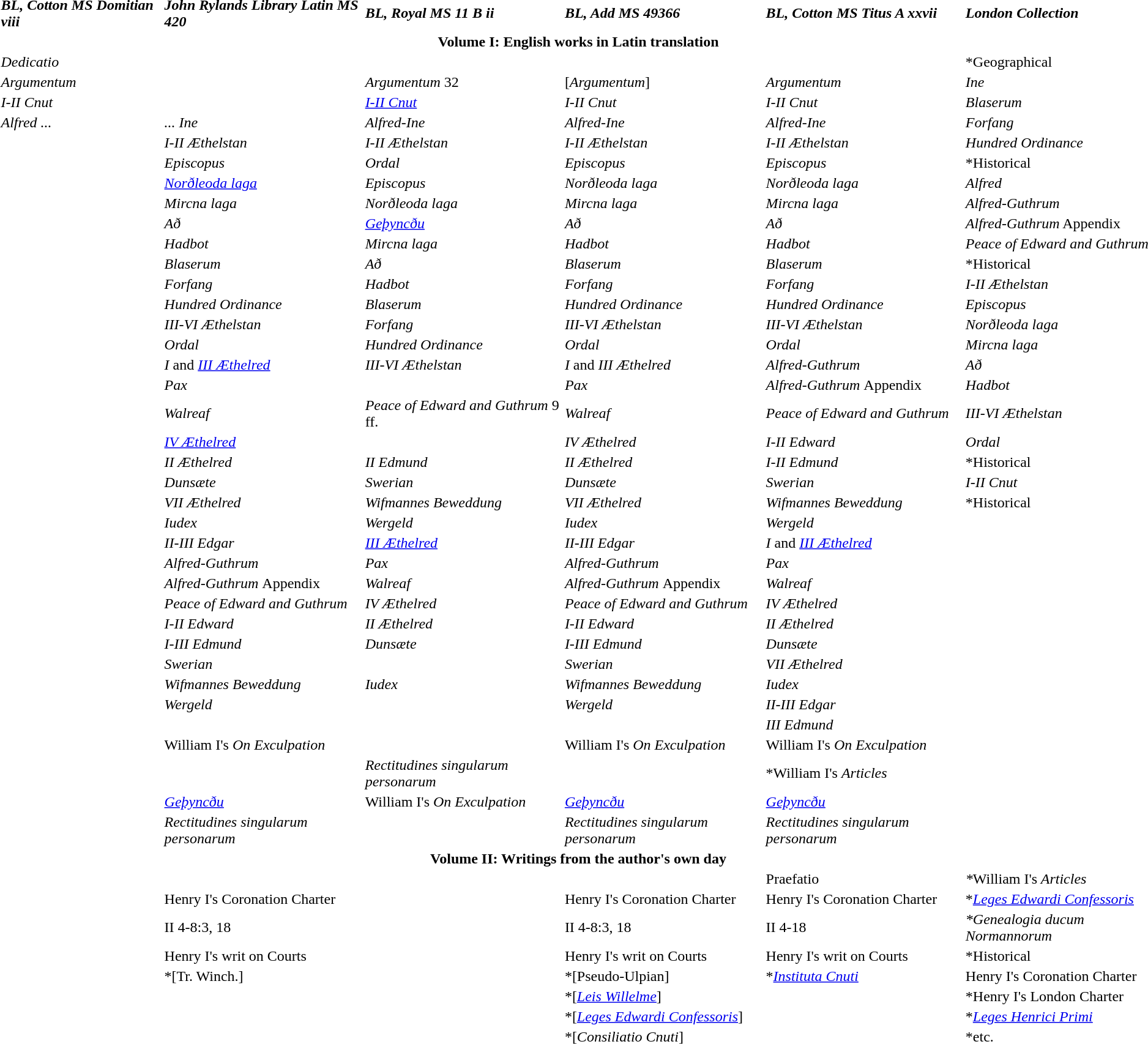<table>
<tr>
<td><strong><em>BL, Cotton MS Domitian viii</em></strong></td>
<td><strong><em>John Rylands Library Latin MS 420</em></strong></td>
<td><strong><em>BL, Royal MS 11 B ii</em></strong></td>
<td><strong><em>BL, Add MS 49366</em></strong></td>
<td><strong><em>BL, Cotton MS Titus A xxvii</em></strong></td>
<td><strong><em>London Collection</em></strong></td>
</tr>
<tr>
<td colspan="6" style="text-align:center;"><strong>Volume I: English works in Latin translation</strong></td>
</tr>
<tr>
<td><em>Dedicatio</em></td>
<td></td>
<td></td>
<td></td>
<td></td>
<td>*Geographical</td>
</tr>
<tr>
<td><em>Argumentum</em></td>
<td></td>
<td><em>Argumentum</em> 32</td>
<td>[<em>Argumentum</em>]</td>
<td><em>Argumentum</em></td>
<td><em>Ine</em></td>
</tr>
<tr>
<td><em>I-II Cnut</em></td>
<td></td>
<td><em><a href='#'>I-II Cnut</a></em></td>
<td><em>I-II Cnut</em></td>
<td><em>I-II Cnut</em></td>
<td><em>Blaserum</em></td>
</tr>
<tr>
<td><em>Alfred ...</em></td>
<td><em>... Ine</em></td>
<td><em>Alfred-Ine</em></td>
<td><em>Alfred-Ine</em></td>
<td><em>Alfred-Ine</em></td>
<td><em>Forfang</em></td>
</tr>
<tr>
<td></td>
<td><em>I-II Æthelstan</em></td>
<td><em>I-II Æthelstan</em></td>
<td><em>I-II Æthelstan</em></td>
<td><em>I-II Æthelstan</em></td>
<td><em>Hundred Ordinance</em></td>
</tr>
<tr>
<td></td>
<td><em>Episcopus</em></td>
<td><em>Ordal</em></td>
<td><em>Episcopus</em></td>
<td><em>Episcopus</em></td>
<td>*Historical</td>
</tr>
<tr>
<td></td>
<td><em><a href='#'>Norðleoda laga</a></em></td>
<td><em>Episcopus</em></td>
<td><em>Norðleoda laga</em></td>
<td><em>Norðleoda laga</em></td>
<td><em>Alfred</em></td>
</tr>
<tr>
<td></td>
<td><em>Mircna laga</em></td>
<td><em>Norðleoda laga</em></td>
<td><em>Mircna laga</em></td>
<td><em>Mircna laga</em></td>
<td><em>Alfred-Guthrum</em></td>
</tr>
<tr>
<td></td>
<td><em>Að</em></td>
<td><em><a href='#'>Geþyncðu</a></em></td>
<td><em>Að</em></td>
<td><em>Að</em></td>
<td><em>Alfred-Guthrum</em> Appendix</td>
</tr>
<tr>
<td></td>
<td><em>Hadbot</em></td>
<td><em>Mircna laga</em></td>
<td><em>Hadbot</em></td>
<td><em>Hadbot</em></td>
<td><em>Peace of Edward and Guthrum</em></td>
</tr>
<tr>
<td></td>
<td><em>Blaserum</em></td>
<td><em>Að</em></td>
<td><em>Blaserum</em></td>
<td><em>Blaserum</em></td>
<td>*Historical</td>
</tr>
<tr>
<td></td>
<td><em>Forfang</em></td>
<td><em>Hadbot</em></td>
<td><em>Forfang</em></td>
<td><em>Forfang</em></td>
<td><em>I-II Æthelstan</em></td>
</tr>
<tr>
<td></td>
<td><em>Hundred Ordinance</em></td>
<td><em>Blaserum</em></td>
<td><em>Hundred Ordinance</em></td>
<td><em>Hundred Ordinance</em></td>
<td><em>Episcopus</em></td>
</tr>
<tr>
<td></td>
<td><em>III-VI Æthelstan</em></td>
<td><em>Forfang</em></td>
<td><em>III-VI Æthelstan</em></td>
<td><em>III-VI Æthelstan</em></td>
<td><em>Norðleoda laga</em></td>
</tr>
<tr>
<td></td>
<td><em>Ordal</em></td>
<td><em>Hundred Ordinance</em></td>
<td><em>Ordal</em></td>
<td><em>Ordal</em></td>
<td><em>Mircna laga</em></td>
</tr>
<tr>
<td></td>
<td><em>I</em> and <em><a href='#'>III Æthelred</a></em></td>
<td><em>III-VI Æthelstan</em></td>
<td><em>I</em> and <em>III Æthelred</em></td>
<td><em>Alfred-Guthrum</em></td>
<td><em>Að</em></td>
</tr>
<tr>
<td></td>
<td><em>Pax</em></td>
<td></td>
<td><em>Pax</em></td>
<td><em>Alfred-Guthrum </em>Appendix</td>
<td><em>Hadbot</em></td>
</tr>
<tr>
<td></td>
<td><em>Walreaf</em></td>
<td><em>Peace of Edward and Guthrum</em> 9 ff.</td>
<td><em>Walreaf</em></td>
<td><em>Peace of Edward and Guthrum</em></td>
<td><em>III-VI Æthelstan</em></td>
</tr>
<tr>
<td></td>
<td><em><a href='#'>IV Æthelred</a></em></td>
<td></td>
<td><em>IV Æthelred</em></td>
<td><em>I-II Edward</em></td>
<td><em>Ordal</em></td>
</tr>
<tr>
<td></td>
<td><em>II Æthelred</em></td>
<td><em>II Edmund</em></td>
<td><em>II Æthelred</em></td>
<td><em>I-II Edmund</em></td>
<td>*Historical</td>
</tr>
<tr>
<td></td>
<td><em>Dunsæte</em></td>
<td><em>Swerian</em></td>
<td><em>Dunsæte</em></td>
<td><em>Swerian</em></td>
<td><em>I-II Cnut</em></td>
</tr>
<tr>
<td></td>
<td><em>VII Æthelred</em></td>
<td><em>Wifmannes Beweddung</em></td>
<td><em>VII Æthelred</em></td>
<td><em>Wifmannes Beweddung</em></td>
<td>*Historical</td>
</tr>
<tr>
<td></td>
<td><em>Iudex</em></td>
<td><em>Wergeld</em></td>
<td><em>Iudex</em></td>
<td><em>Wergeld</em></td>
<td></td>
</tr>
<tr>
<td></td>
<td><em>II-III Edgar</em></td>
<td><em><a href='#'>III Æthelred</a></em></td>
<td><em>II-III Edgar</em></td>
<td><em>I</em> and <em><a href='#'>III Æthelred</a></em></td>
<td></td>
</tr>
<tr>
<td></td>
<td><em>Alfred-Guthrum</em></td>
<td><em>Pax</em></td>
<td><em>Alfred-Guthrum</em></td>
<td><em>Pax</em></td>
<td></td>
</tr>
<tr>
<td></td>
<td><em>Alfred-Guthrum </em>Appendix</td>
<td><em>Walreaf</em></td>
<td><em>Alfred-Guthrum </em>Appendix</td>
<td><em>Walreaf</em></td>
<td></td>
</tr>
<tr>
<td></td>
<td><em>Peace of Edward and Guthrum</em></td>
<td><em>IV Æthelred</em></td>
<td><em>Peace of Edward and Guthrum</em></td>
<td><em>IV Æthelred</em></td>
<td></td>
</tr>
<tr>
<td></td>
<td><em>I-II Edward</em></td>
<td><em>II Æthelred</em></td>
<td><em>I-II Edward</em></td>
<td><em>II Æthelred</em></td>
<td></td>
</tr>
<tr>
<td></td>
<td><em>I-III Edmund</em></td>
<td><em>Dunsæte</em></td>
<td><em>I-III Edmund</em></td>
<td><em>Dunsæte</em></td>
<td></td>
</tr>
<tr>
<td></td>
<td><em>Swerian</em></td>
<td></td>
<td><em>Swerian</em></td>
<td><em>VII Æthelred</em></td>
<td></td>
</tr>
<tr>
<td></td>
<td><em>Wifmannes Beweddung</em></td>
<td><em>Iudex</em></td>
<td><em>Wifmannes Beweddung</em></td>
<td><em>Iudex</em></td>
<td></td>
</tr>
<tr>
<td></td>
<td><em>Wergeld</em></td>
<td></td>
<td><em>Wergeld</em></td>
<td><em>II-III Edgar</em></td>
<td></td>
</tr>
<tr>
<td></td>
<td></td>
<td></td>
<td></td>
<td><em>III Edmund</em></td>
<td></td>
</tr>
<tr>
<td></td>
<td>William I's <em>On Exculpation</em></td>
<td></td>
<td>William I's <em>On Exculpation</em></td>
<td>William I's <em>On Exculpation</em></td>
<td></td>
</tr>
<tr>
<td></td>
<td></td>
<td><em>Rectitudines singularum personarum</em></td>
<td></td>
<td>*William I's <em>Articles</em></td>
<td></td>
</tr>
<tr>
<td></td>
<td><em><a href='#'>Geþyncðu</a></em></td>
<td>William I's <em>On Exculpation</em></td>
<td><em><a href='#'>Geþyncðu</a></em></td>
<td><em><a href='#'>Geþyncðu</a></em></td>
<td></td>
</tr>
<tr>
<td></td>
<td><em>Rectitudines singularum personarum</em></td>
<td></td>
<td><em>Rectitudines singularum personarum</em></td>
<td><em>Rectitudines singularum personarum</em></td>
<td></td>
</tr>
<tr>
<td colspan="6" style="text-align:center;"><strong>Volume II: Writings from the author's own day</strong></td>
</tr>
<tr>
<td></td>
<td></td>
<td></td>
<td></td>
<td>Praefatio</td>
<td><em>*</em>William I's<em> Articles</em></td>
</tr>
<tr>
<td></td>
<td>Henry I's Coronation Charter</td>
<td></td>
<td>Henry I's Coronation Charter</td>
<td>Henry I's Coronation Charter</td>
<td>*<em><a href='#'>Leges Edwardi Confessoris</a></em></td>
</tr>
<tr>
<td></td>
<td>II 4-8:3, 18</td>
<td></td>
<td>II 4-8:3, 18</td>
<td>II 4-18</td>
<td><em>*Genealogia ducum Normannorum</em></td>
</tr>
<tr>
<td></td>
<td>Henry I's writ on Courts</td>
<td></td>
<td>Henry I's writ on Courts</td>
<td>Henry I's writ on Courts</td>
<td>*Historical</td>
</tr>
<tr>
<td></td>
<td>*[Tr. Winch.]</td>
<td></td>
<td>*[Pseudo-Ulpian]</td>
<td>*<em><a href='#'>Instituta Cnuti</a></em></td>
<td>Henry I's Coronation Charter</td>
</tr>
<tr>
<td></td>
<td></td>
<td></td>
<td>*[<em><a href='#'>Leis Willelme</a></em>]</td>
<td></td>
<td>*Henry I's London Charter</td>
</tr>
<tr>
<td></td>
<td></td>
<td></td>
<td>*[<em><a href='#'>Leges Edwardi Confessoris</a></em>]</td>
<td></td>
<td>*<em><a href='#'>Leges Henrici Primi</a></em></td>
</tr>
<tr>
<td></td>
<td></td>
<td></td>
<td>*[<em>Consiliatio Cnuti</em>]</td>
<td></td>
<td>*etc.</td>
</tr>
</table>
